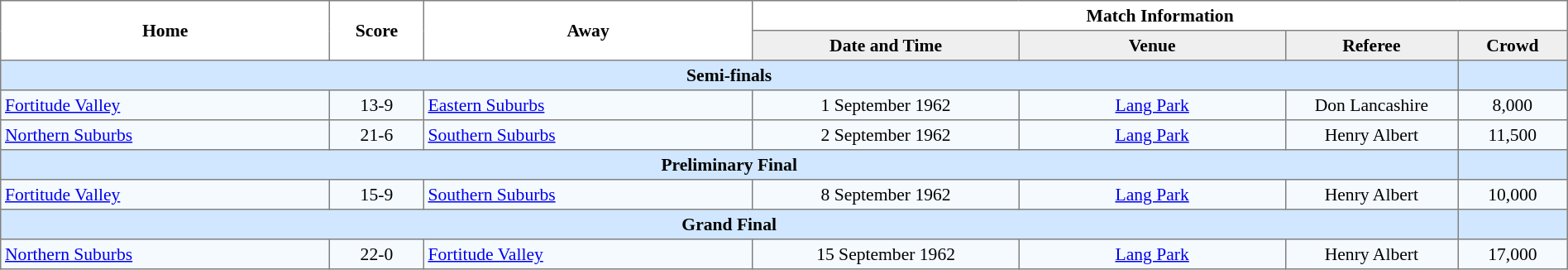<table width="100%" cellspacing="0" cellpadding="3" border="1" style="border-collapse:collapse; font-size:90%; text-align:center;">
<tr>
<th rowspan="2" width="21%">Home</th>
<th rowspan="2" width="6%">Score</th>
<th rowspan="2" width="21%">Away</th>
<th colspan="5">Match Information</th>
</tr>
<tr bgcolor="#EFEFEF">
<th width="17%">Date and Time</th>
<th width="17%">Venue</th>
<th width="11%">Referee</th>
<th>Crowd</th>
</tr>
<tr bgcolor="#D0E7FF">
<td colspan="6"><strong>Semi-finals</strong></td>
<td></td>
</tr>
<tr bgcolor="#F5FAFF">
<td align="left"> <a href='#'>Fortitude Valley</a></td>
<td>13-9</td>
<td align="left"> <a href='#'>Eastern Suburbs</a></td>
<td>1 September 1962</td>
<td><a href='#'>Lang Park</a></td>
<td>Don Lancashire</td>
<td>8,000</td>
</tr>
<tr bgcolor="#F5FAFF">
<td align="left"> <a href='#'>Northern Suburbs</a></td>
<td>21-6</td>
<td align="left"> <a href='#'>Southern Suburbs</a></td>
<td>2 September 1962</td>
<td><a href='#'>Lang Park</a></td>
<td>Henry Albert</td>
<td>11,500</td>
</tr>
<tr bgcolor="#D0E7FF">
<td colspan="6"><strong>Preliminary Final</strong></td>
<td></td>
</tr>
<tr bgcolor="#F5FAFF">
<td align="left"> <a href='#'>Fortitude Valley</a></td>
<td>15-9</td>
<td align="left"> <a href='#'>Southern Suburbs</a></td>
<td>8 September 1962</td>
<td><a href='#'>Lang Park</a></td>
<td>Henry Albert</td>
<td>10,000</td>
</tr>
<tr bgcolor="#D0E7FF">
<td colspan="6"><strong>Grand Final</strong></td>
<td></td>
</tr>
<tr bgcolor="#F5FAFF">
<td align="left"> <a href='#'>Northern Suburbs</a></td>
<td>22-0</td>
<td align="left"> <a href='#'>Fortitude Valley</a></td>
<td>15 September 1962</td>
<td><a href='#'>Lang Park</a></td>
<td>Henry Albert</td>
<td>17,000</td>
</tr>
</table>
